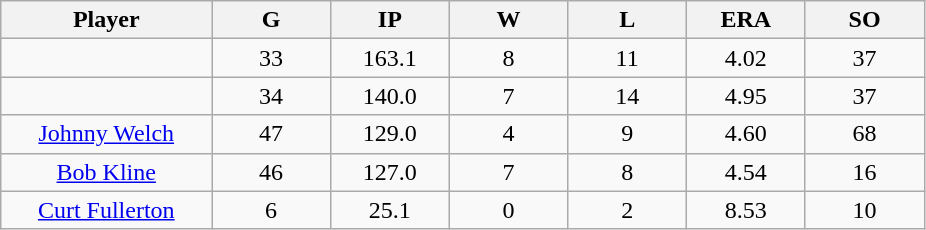<table class="wikitable sortable">
<tr>
<th bgcolor="#DDDDFF" width="16%">Player</th>
<th bgcolor="#DDDDFF" width="9%">G</th>
<th bgcolor="#DDDDFF" width="9%">IP</th>
<th bgcolor="#DDDDFF" width="9%">W</th>
<th bgcolor="#DDDDFF" width="9%">L</th>
<th bgcolor="#DDDDFF" width="9%">ERA</th>
<th bgcolor="#DDDDFF" width="9%">SO</th>
</tr>
<tr align="center">
<td></td>
<td>33</td>
<td>163.1</td>
<td>8</td>
<td>11</td>
<td>4.02</td>
<td>37</td>
</tr>
<tr align="center">
<td></td>
<td>34</td>
<td>140.0</td>
<td>7</td>
<td>14</td>
<td>4.95</td>
<td>37</td>
</tr>
<tr align="center">
<td><a href='#'>Johnny Welch</a></td>
<td>47</td>
<td>129.0</td>
<td>4</td>
<td>9</td>
<td>4.60</td>
<td>68</td>
</tr>
<tr align="center">
<td><a href='#'>Bob Kline</a></td>
<td>46</td>
<td>127.0</td>
<td>7</td>
<td>8</td>
<td>4.54</td>
<td>16</td>
</tr>
<tr align="center">
<td><a href='#'>Curt Fullerton</a></td>
<td>6</td>
<td>25.1</td>
<td>0</td>
<td>2</td>
<td>8.53</td>
<td>10</td>
</tr>
</table>
